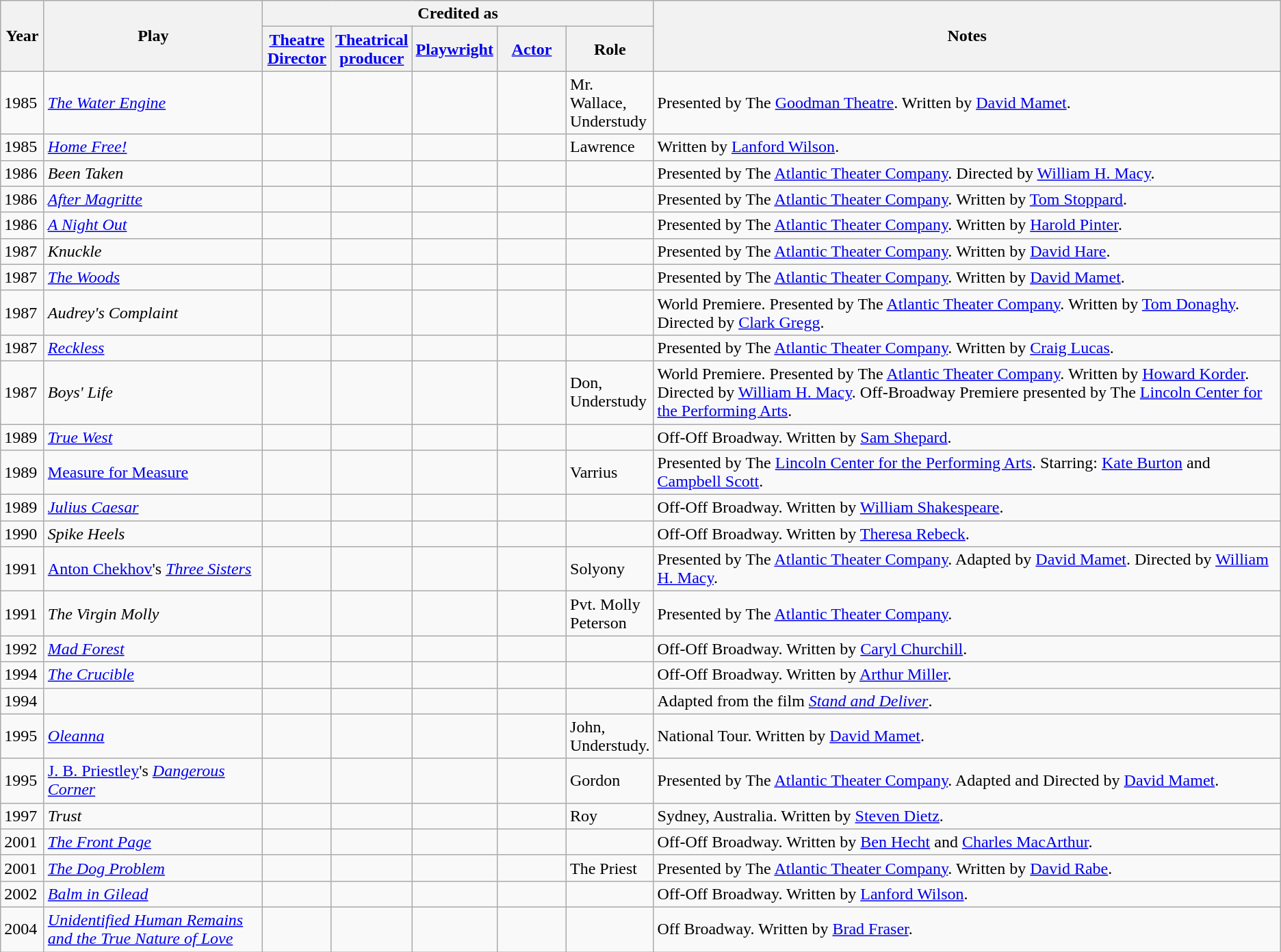<table class="wikitable">
<tr>
<th rowspan="2" width="35">Year</th>
<th rowspan="2">Play</th>
<th colspan="5">Credited as</th>
<th rowspan="2">Notes</th>
</tr>
<tr>
<th width=60><a href='#'>Theatre Director</a></th>
<th width=60><a href='#'>Theatrical producer</a></th>
<th width=60><a href='#'>Playwright</a></th>
<th width=60><a href='#'>Actor</a></th>
<th width=75>Role</th>
</tr>
<tr>
<td>1985</td>
<td><em><a href='#'>The Water Engine</a></em></td>
<td></td>
<td></td>
<td></td>
<td></td>
<td>Mr. Wallace, Understudy</td>
<td>Presented by The <a href='#'>Goodman Theatre</a>.  Written by <a href='#'>David Mamet</a>.</td>
</tr>
<tr>
<td>1985</td>
<td><em><a href='#'>Home Free!</a></em></td>
<td></td>
<td></td>
<td></td>
<td></td>
<td>Lawrence</td>
<td>Written by <a href='#'>Lanford Wilson</a>.</td>
</tr>
<tr>
<td>1986</td>
<td><em>Been Taken</em></td>
<td></td>
<td></td>
<td></td>
<td></td>
<td></td>
<td>Presented by The <a href='#'>Atlantic Theater Company</a>.  Directed by <a href='#'>William H. Macy</a>.</td>
</tr>
<tr>
<td>1986</td>
<td><em><a href='#'>After Magritte</a></em></td>
<td></td>
<td></td>
<td></td>
<td></td>
<td></td>
<td>Presented by The <a href='#'>Atlantic Theater Company</a>.  Written by <a href='#'>Tom Stoppard</a>.</td>
</tr>
<tr>
<td>1986</td>
<td><em><a href='#'>A Night Out</a></em></td>
<td></td>
<td></td>
<td></td>
<td></td>
<td></td>
<td>Presented by The <a href='#'>Atlantic Theater Company</a>.  Written by <a href='#'>Harold Pinter</a>.</td>
</tr>
<tr>
<td>1987</td>
<td><em>Knuckle</em></td>
<td></td>
<td></td>
<td></td>
<td></td>
<td></td>
<td>Presented by The <a href='#'>Atlantic Theater Company</a>.  Written by <a href='#'>David Hare</a>.</td>
</tr>
<tr>
<td>1987</td>
<td><em><a href='#'>The Woods</a></em></td>
<td></td>
<td></td>
<td></td>
<td></td>
<td></td>
<td>Presented by The <a href='#'>Atlantic Theater Company</a>.  Written by <a href='#'>David Mamet</a>.</td>
</tr>
<tr>
<td>1987</td>
<td><em>Audrey's Complaint</em></td>
<td></td>
<td></td>
<td></td>
<td></td>
<td></td>
<td>World Premiere.  Presented by The <a href='#'>Atlantic Theater Company</a>.  Written by <a href='#'>Tom Donaghy</a>.  Directed by <a href='#'>Clark Gregg</a>.</td>
</tr>
<tr>
<td>1987</td>
<td><em><a href='#'>Reckless</a></em></td>
<td></td>
<td></td>
<td></td>
<td></td>
<td></td>
<td>Presented by The <a href='#'>Atlantic Theater Company</a>.  Written by <a href='#'>Craig Lucas</a>.</td>
</tr>
<tr>
<td>1987</td>
<td><em>Boys' Life</em></td>
<td></td>
<td></td>
<td></td>
<td></td>
<td>Don, Understudy</td>
<td>World Premiere.  Presented by The <a href='#'>Atlantic Theater Company</a>.  Written by <a href='#'>Howard Korder</a>.  Directed by <a href='#'>William H. Macy</a>.  Off-Broadway Premiere presented by The <a href='#'>Lincoln Center for the Performing Arts</a>.</td>
</tr>
<tr>
<td>1989</td>
<td><em><a href='#'>True West</a></em></td>
<td></td>
<td></td>
<td></td>
<td></td>
<td></td>
<td>Off-Off Broadway.  Written by <a href='#'>Sam Shepard</a>.</td>
</tr>
<tr>
<td>1989</td>
<td><a href='#'>Measure for Measure</a></td>
<td></td>
<td></td>
<td></td>
<td></td>
<td>Varrius</td>
<td>Presented by The <a href='#'>Lincoln Center for the Performing Arts</a>.  Starring: <a href='#'>Kate Burton</a> and <a href='#'>Campbell Scott</a>.</td>
</tr>
<tr>
<td>1989</td>
<td><em><a href='#'>Julius Caesar</a></em></td>
<td></td>
<td></td>
<td></td>
<td></td>
<td></td>
<td>Off-Off Broadway.  Written by <a href='#'>William Shakespeare</a>.</td>
</tr>
<tr>
<td>1990</td>
<td><em>Spike Heels</em></td>
<td></td>
<td></td>
<td></td>
<td></td>
<td></td>
<td>Off-Off Broadway.  Written by <a href='#'>Theresa Rebeck</a>.</td>
</tr>
<tr>
<td>1991</td>
<td><a href='#'>Anton Chekhov</a>'s <em><a href='#'>Three Sisters</a></em></td>
<td></td>
<td></td>
<td></td>
<td></td>
<td>Solyony</td>
<td>Presented by The <a href='#'>Atlantic Theater Company</a>.  Adapted by <a href='#'>David Mamet</a>.  Directed by <a href='#'>William H. Macy</a>.</td>
</tr>
<tr>
<td>1991</td>
<td><em>The Virgin Molly</em></td>
<td></td>
<td></td>
<td></td>
<td></td>
<td>Pvt. Molly Peterson</td>
<td>Presented by The <a href='#'>Atlantic Theater Company</a>.</td>
</tr>
<tr>
<td>1992</td>
<td><em><a href='#'>Mad Forest</a></em></td>
<td></td>
<td></td>
<td></td>
<td></td>
<td></td>
<td>Off-Off Broadway.  Written by <a href='#'>Caryl Churchill</a>.</td>
</tr>
<tr>
<td>1994</td>
<td><em><a href='#'>The Crucible</a></em></td>
<td></td>
<td></td>
<td></td>
<td></td>
<td></td>
<td>Off-Off Broadway.  Written by <a href='#'>Arthur Miller</a>.</td>
</tr>
<tr>
<td>1994</td>
<td></td>
<td></td>
<td></td>
<td></td>
<td></td>
<td></td>
<td>Adapted from the film <em><a href='#'>Stand and Deliver</a></em>.</td>
</tr>
<tr>
<td>1995</td>
<td><em><a href='#'>Oleanna</a></em></td>
<td></td>
<td></td>
<td></td>
<td></td>
<td>John, Understudy.</td>
<td>National Tour.  Written by <a href='#'>David Mamet</a>.</td>
</tr>
<tr>
<td>1995</td>
<td><a href='#'>J. B. Priestley</a>'s <em><a href='#'>Dangerous Corner</a></em></td>
<td></td>
<td></td>
<td></td>
<td></td>
<td>Gordon</td>
<td>Presented by The <a href='#'>Atlantic Theater Company</a>.  Adapted and Directed by <a href='#'>David Mamet</a>.</td>
</tr>
<tr>
<td>1997</td>
<td><em>Trust</em></td>
<td></td>
<td></td>
<td></td>
<td></td>
<td>Roy</td>
<td>Sydney, Australia.  Written by <a href='#'>Steven Dietz</a>.</td>
</tr>
<tr>
<td>2001</td>
<td><em><a href='#'>The Front Page</a></em></td>
<td></td>
<td></td>
<td></td>
<td></td>
<td></td>
<td>Off-Off Broadway.  Written by <a href='#'>Ben Hecht</a> and <a href='#'>Charles MacArthur</a>.</td>
</tr>
<tr>
<td>2001</td>
<td><em><a href='#'>The Dog Problem</a></em></td>
<td></td>
<td></td>
<td></td>
<td></td>
<td>The Priest</td>
<td>Presented by The <a href='#'>Atlantic Theater Company</a>.  Written by <a href='#'>David Rabe</a>.</td>
</tr>
<tr>
<td>2002</td>
<td><em><a href='#'>Balm in Gilead</a></em></td>
<td></td>
<td></td>
<td></td>
<td></td>
<td></td>
<td>Off-Off Broadway.  Written by <a href='#'>Lanford Wilson</a>.</td>
</tr>
<tr>
<td>2004</td>
<td><em><a href='#'>Unidentified Human Remains and the True Nature of Love</a></em></td>
<td></td>
<td></td>
<td></td>
<td></td>
<td></td>
<td>Off Broadway.  Written by <a href='#'>Brad Fraser</a>.</td>
</tr>
</table>
